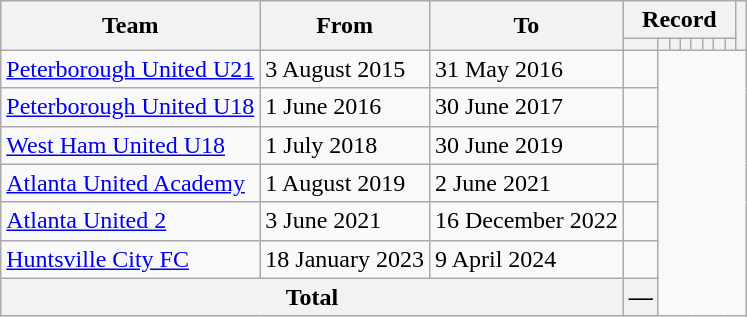<table class=wikitable style="text-align: center">
<tr>
<th rowspan=2>Team</th>
<th rowspan=2>From</th>
<th rowspan=2>To</th>
<th colspan=8>Record</th>
<th rowspan=2></th>
</tr>
<tr>
<th></th>
<th></th>
<th></th>
<th></th>
<th></th>
<th></th>
<th></th>
<th></th>
</tr>
<tr>
<td align=left><a href='#'>Peterborough United U21</a></td>
<td align=left>3 August 2015</td>
<td align=left>31 May 2016<br></td>
<td></td>
</tr>
<tr>
<td align=left><a href='#'>Peterborough United U18</a></td>
<td align=left>1 June 2016</td>
<td align=left>30 June 2017<br></td>
<td></td>
</tr>
<tr>
<td align=left><a href='#'>West Ham United U18</a></td>
<td align=left>1 July 2018</td>
<td align=left>30 June 2019<br></td>
<td></td>
</tr>
<tr>
<td align=left><a href='#'>Atlanta United Academy</a></td>
<td align=left>1 August 2019</td>
<td align=left>2 June 2021<br></td>
<td></td>
</tr>
<tr>
<td align=left><a href='#'>Atlanta United 2</a></td>
<td align=left>3 June 2021</td>
<td align=left>16 December 2022<br></td>
<td></td>
</tr>
<tr>
<td align=left><a href='#'>Huntsville City FC</a></td>
<td align=left>18 January 2023</td>
<td align=left>9 April 2024<br></td>
<td></td>
</tr>
<tr>
<th colspan=3>Total<br></th>
<th>—</th>
</tr>
</table>
